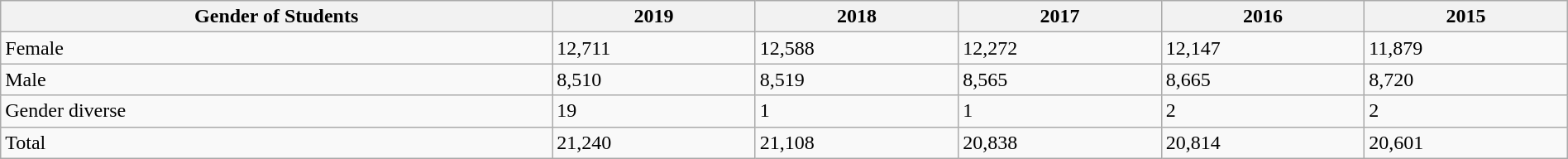<table class="wikitable" width="100%">
<tr>
<th>Gender of Students</th>
<th>2019</th>
<th>2018</th>
<th>2017</th>
<th>2016</th>
<th>2015</th>
</tr>
<tr>
<td>Female</td>
<td>12,711</td>
<td>12,588</td>
<td>12,272</td>
<td>12,147</td>
<td>11,879</td>
</tr>
<tr>
<td>Male</td>
<td>8,510</td>
<td>8,519</td>
<td>8,565</td>
<td>8,665</td>
<td>8,720</td>
</tr>
<tr>
<td>Gender diverse</td>
<td>19</td>
<td>1</td>
<td>1</td>
<td>2</td>
<td>2</td>
</tr>
<tr>
<td>Total</td>
<td>21,240</td>
<td>21,108</td>
<td>20,838</td>
<td>20,814</td>
<td>20,601</td>
</tr>
</table>
